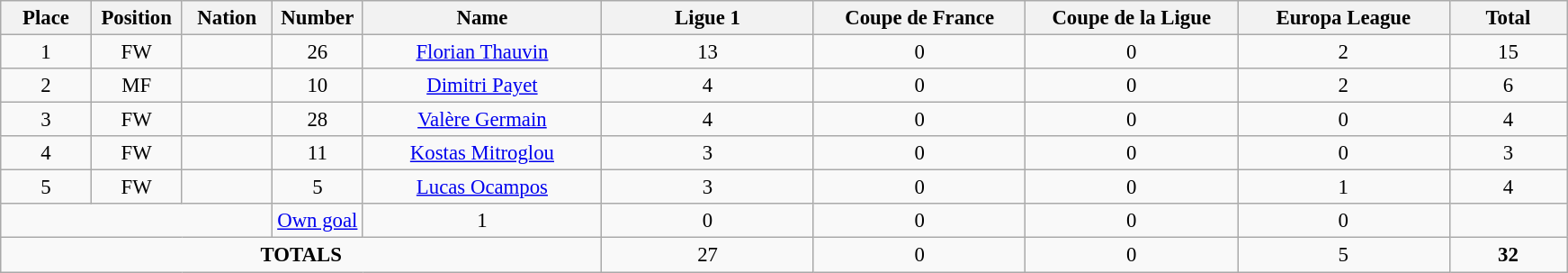<table class="wikitable" style="font-size: 95%; text-align: center;">
<tr>
<th width=60>Place</th>
<th width=60>Position</th>
<th width=60>Nation</th>
<th width=60>Number</th>
<th width=170>Name</th>
<th width=150>Ligue 1</th>
<th width=150>Coupe de France</th>
<th width=150>Coupe de la Ligue</th>
<th width=150>Europa League</th>
<th width=80>Total</th>
</tr>
<tr>
<td>1</td>
<td>FW</td>
<td></td>
<td>26</td>
<td><a href='#'>Florian Thauvin</a></td>
<td>13</td>
<td>0</td>
<td>0</td>
<td>2</td>
<td>15</td>
</tr>
<tr>
<td>2</td>
<td>MF</td>
<td></td>
<td>10</td>
<td><a href='#'>Dimitri Payet</a></td>
<td>4</td>
<td>0</td>
<td>0</td>
<td>2</td>
<td>6</td>
</tr>
<tr>
<td>3</td>
<td>FW</td>
<td></td>
<td>28</td>
<td><a href='#'>Valère Germain</a></td>
<td>4</td>
<td>0</td>
<td>0</td>
<td>0</td>
<td>4</td>
</tr>
<tr>
<td>4</td>
<td>FW</td>
<td></td>
<td>11</td>
<td><a href='#'>Kostas Mitroglou</a></td>
<td>3</td>
<td>0</td>
<td>0</td>
<td>0</td>
<td>3</td>
</tr>
<tr>
<td>5</td>
<td>FW</td>
<td></td>
<td>5</td>
<td><a href='#'>Lucas Ocampos</a></td>
<td>3</td>
<td>0</td>
<td>0</td>
<td>1</td>
<td>4</td>
</tr>
<tr>
<td colspan="3"></td>
<td><a href='#'>Own goal</a></td>
<td>1</td>
<td>0</td>
<td>0</td>
<td>0</td>
<td>0</td>
</tr>
<tr>
<td colspan="5"><strong>TOTALS</strong></td>
<td>27</td>
<td>0</td>
<td>0</td>
<td>5</td>
<td><strong>32</strong></td>
</tr>
</table>
